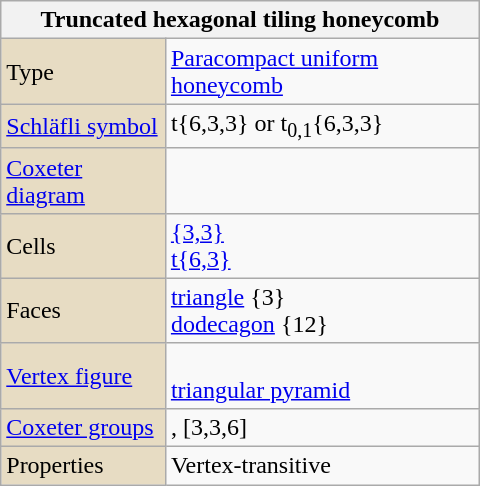<table class="wikitable" align="right" style="margin-left:10px" width="320">
<tr>
<th bgcolor=#e7dcc3 colspan=2>Truncated hexagonal tiling honeycomb</th>
</tr>
<tr>
<td bgcolor=#e7dcc3>Type</td>
<td><a href='#'>Paracompact uniform honeycomb</a></td>
</tr>
<tr>
<td bgcolor=#e7dcc3><a href='#'>Schläfli symbol</a></td>
<td>t{6,3,3} or t<sub>0,1</sub>{6,3,3}</td>
</tr>
<tr>
<td bgcolor=#e7dcc3><a href='#'>Coxeter diagram</a></td>
<td></td>
</tr>
<tr>
<td bgcolor=#e7dcc3>Cells</td>
<td><a href='#'>{3,3}</a> <br><a href='#'>t{6,3}</a> </td>
</tr>
<tr>
<td bgcolor=#e7dcc3>Faces</td>
<td><a href='#'>triangle</a> {3}<br><a href='#'>dodecagon</a> {12}</td>
</tr>
<tr>
<td bgcolor=#e7dcc3><a href='#'>Vertex figure</a></td>
<td><br><a href='#'>triangular pyramid</a></td>
</tr>
<tr>
<td bgcolor=#e7dcc3><a href='#'>Coxeter groups</a></td>
<td>, [3,3,6]</td>
</tr>
<tr>
<td bgcolor=#e7dcc3>Properties</td>
<td>Vertex-transitive</td>
</tr>
</table>
